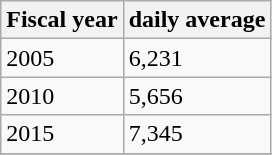<table class="wikitable">
<tr>
<th>Fiscal year</th>
<th>daily average</th>
</tr>
<tr>
<td>2005</td>
<td>6,231</td>
</tr>
<tr>
<td>2010</td>
<td>5,656</td>
</tr>
<tr>
<td>2015</td>
<td>7,345</td>
</tr>
<tr>
</tr>
</table>
